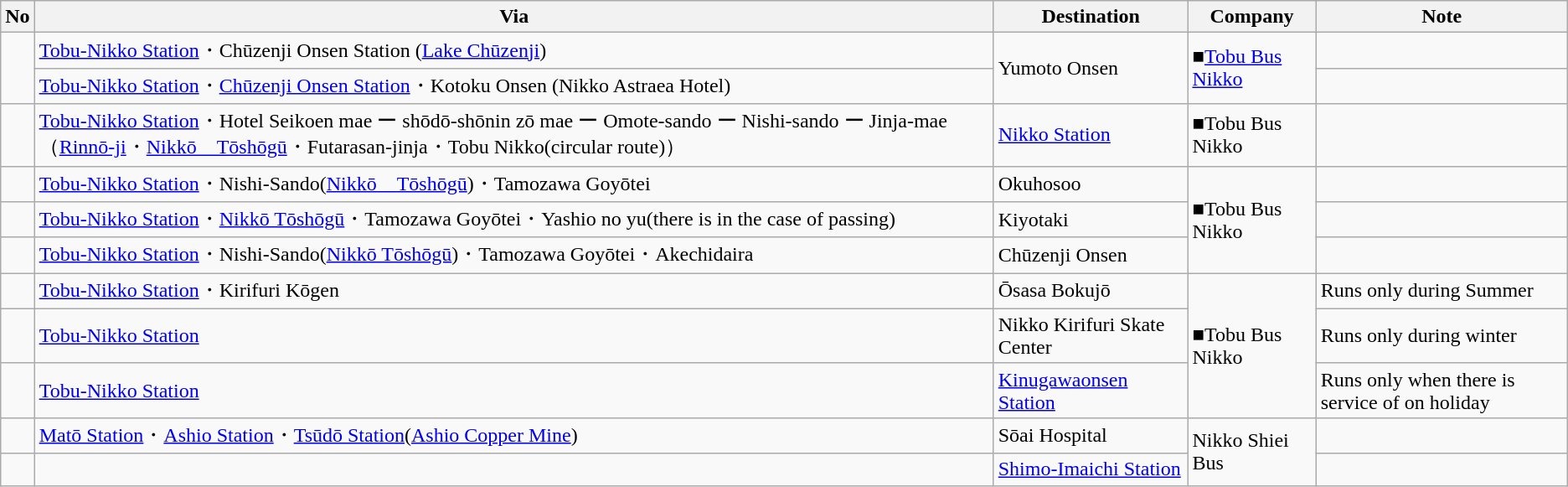<table class="wikitable">
<tr>
<th>No</th>
<th>Via</th>
<th>Destination</th>
<th>Company</th>
<th>Note</th>
</tr>
<tr>
<td rowspan="2"></td>
<td rowspan="1"><a href='#'>Tobu-Nikko Station</a>・Chūzenji Onsen Station (<a href='#'>Lake Chūzenji</a>)</td>
<td rowspan="2">Yumoto Onsen</td>
<td rowspan="2"><span>■</span><a href='#'>Tobu Bus Nikko</a></td>
<td></td>
</tr>
<tr>
<td><a href='#'>Tobu-Nikko Station</a>・<a href='#'>Chūzenji Onsen Station</a>・Kotoku Onsen (Nikko Astraea Hotel)</td>
<td></td>
</tr>
<tr>
<td></td>
<td><a href='#'>Tobu-Nikko Station</a>・Hotel Seikoen mae ー shōdō-shōnin zō mae ー Omote-sando ー Nishi-sando ー Jinja-mae（<a href='#'>Rinnō-ji</a>・<a href='#'>Nikkō　Tōshōgū</a>・Futarasan-jinja・Tobu Nikko(circular route)）</td>
<td><a href='#'>Nikko Station</a></td>
<td><span>■</span>Tobu Bus Nikko</td>
<td></td>
</tr>
<tr>
<td></td>
<td><a href='#'>Tobu-Nikko Station</a>・Nishi-Sando(<a href='#'>Nikkō　Tōshōgū</a>)・Tamozawa Goyōtei</td>
<td>Okuhosoo</td>
<td rowspan="3"><span>■</span>Tobu Bus Nikko</td>
<td></td>
</tr>
<tr>
<td></td>
<td><a href='#'>Tobu-Nikko Station</a>・<a href='#'>Nikkō Tōshōgū</a>・Tamozawa Goyōtei・Yashio no yu(there is in the case of passing)</td>
<td>Kiyotaki</td>
<td></td>
</tr>
<tr>
<td></td>
<td><a href='#'>Tobu-Nikko Station</a>・Nishi-Sando(<a href='#'>Nikkō Tōshōgū</a>)・Tamozawa Goyōtei・Akechidaira</td>
<td>Chūzenji Onsen</td>
<td></td>
</tr>
<tr>
<td></td>
<td><a href='#'>Tobu-Nikko Station</a>・Kirifuri Kōgen</td>
<td>Ōsasa Bokujō</td>
<td rowspan="3"><span>■</span>Tobu Bus Nikko</td>
<td>Runs only during Summer</td>
</tr>
<tr>
<td></td>
<td><a href='#'>Tobu-Nikko Station</a></td>
<td>Nikko Kirifuri Skate Center</td>
<td>Runs only during winter</td>
</tr>
<tr>
<td></td>
<td><a href='#'>Tobu-Nikko Station</a></td>
<td><a href='#'>Kinugawaonsen Station</a></td>
<td>Runs only when there is service of  on holiday</td>
</tr>
<tr>
<td></td>
<td><a href='#'>Matō Station</a>・<a href='#'>Ashio Station</a>・<a href='#'>Tsūdō Station</a>(<a href='#'>Ashio Copper Mine</a>)</td>
<td>Sōai Hospital</td>
<td rowspan="2">Nikko Shiei Bus</td>
<td></td>
</tr>
<tr>
<td></td>
<td></td>
<td><a href='#'>Shimo-Imaichi Station</a></td>
<td></td>
</tr>
</table>
